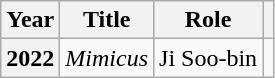<table class="wikitable plainrowheaders">
<tr>
<th scope="col">Year</th>
<th scope="col">Title</th>
<th scope="col">Role</th>
<th scope="col" class="unsortable"></th>
</tr>
<tr>
<th scope="row">2022</th>
<td><em>Mimicus</em></td>
<td>Ji Soo-bin</td>
<td style="text-align:center"></td>
</tr>
</table>
